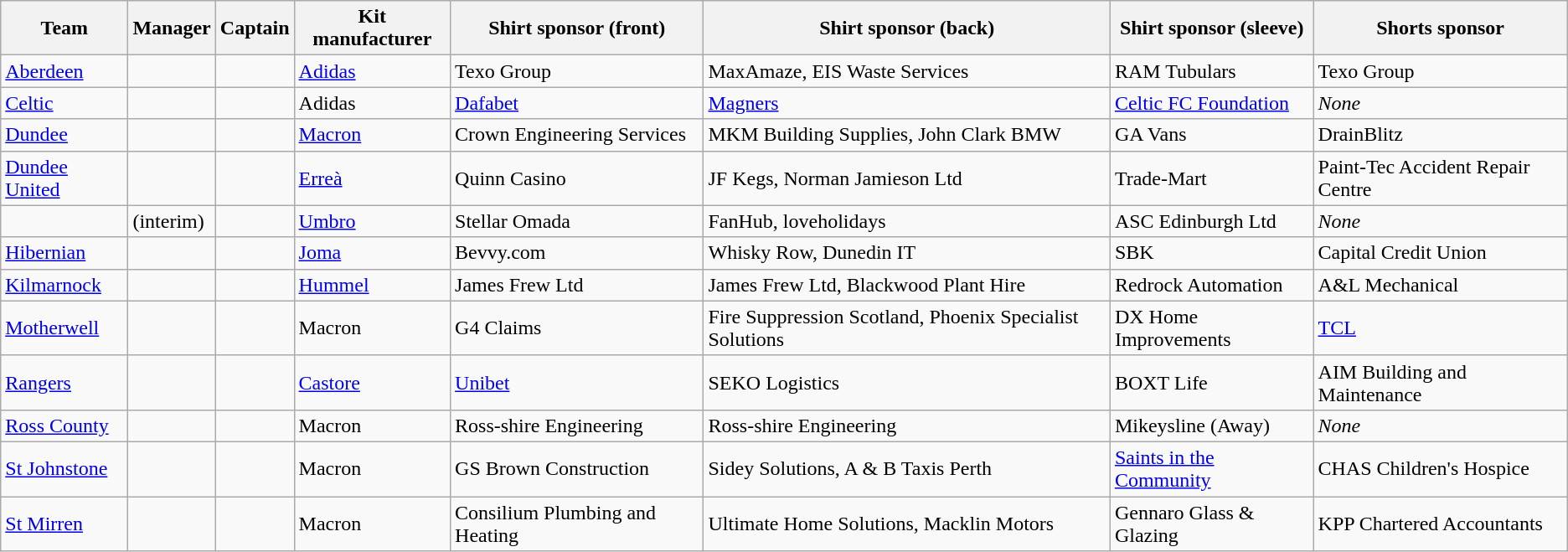<table class="wikitable sortable">
<tr>
<th>Team</th>
<th>Manager</th>
<th>Captain</th>
<th>Kit manufacturer</th>
<th>Shirt sponsor (front)</th>
<th>Shirt sponsor (back)</th>
<th>Shirt sponsor (sleeve)</th>
<th>Shorts sponsor</th>
</tr>
<tr>
<td><a href='#'>Aberdeen</a></td>
<td> </td>
<td> </td>
<td><a href='#'>Adidas</a></td>
<td>Texo Group</td>
<td>MaxAmaze, EIS Waste Services</td>
<td>RAM Tubulars</td>
<td>Texo Group</td>
</tr>
<tr>
<td><a href='#'>Celtic</a></td>
<td> </td>
<td> </td>
<td>Adidas</td>
<td><a href='#'>Dafabet</a></td>
<td><a href='#'>Magners</a></td>
<td><a href='#'>Celtic FC Foundation</a></td>
<td><em>None</em></td>
</tr>
<tr>
<td><a href='#'>Dundee</a></td>
<td> </td>
<td> </td>
<td><a href='#'>Macron</a></td>
<td>Crown Engineering Services</td>
<td>MKM Building Supplies, John Clark BMW</td>
<td>GA Vans</td>
<td>DrainBlitz</td>
</tr>
<tr>
<td><a href='#'>Dundee United</a></td>
<td> </td>
<td> </td>
<td><a href='#'>Erreà</a></td>
<td>Quinn Casino</td>
<td>JF Kegs, Norman Jamieson Ltd</td>
<td>Trade-Mart</td>
<td>Paint-Tec Accident Repair Centre</td>
</tr>
<tr>
<td></td>
<td>  (interim)</td>
<td></td>
<td><a href='#'>Umbro</a></td>
<td>Stellar Omada</td>
<td>FanHub, loveholidays</td>
<td>ASC Edinburgh Ltd</td>
<td><em>None</em></td>
</tr>
<tr>
<td><a href='#'>Hibernian</a></td>
<td> </td>
<td> </td>
<td><a href='#'>Joma</a></td>
<td>Bevvy.com</td>
<td>Whisky Row, Dunedin IT</td>
<td>SBK</td>
<td>Capital Credit Union</td>
</tr>
<tr>
<td><a href='#'>Kilmarnock</a></td>
<td> </td>
<td> </td>
<td><a href='#'>Hummel</a></td>
<td>James Frew Ltd</td>
<td>James Frew Ltd, Blackwood Plant Hire</td>
<td>Redrock Automation</td>
<td>A&L Mechanical</td>
</tr>
<tr>
<td><a href='#'>Motherwell</a></td>
<td> </td>
<td> </td>
<td>Macron</td>
<td>G4 Claims</td>
<td>Fire Suppression Scotland, Phoenix Specialist Solutions</td>
<td>DX Home Improvements</td>
<td><a href='#'>TCL</a></td>
</tr>
<tr>
<td><a href='#'>Rangers</a></td>
<td></td>
<td> </td>
<td><a href='#'>Castore</a></td>
<td><a href='#'>Unibet</a></td>
<td>SEKO Logistics</td>
<td>BOXT Life</td>
<td>AIM Building and Maintenance</td>
</tr>
<tr>
<td><a href='#'>Ross County</a></td>
<td> </td>
<td> </td>
<td>Macron</td>
<td>Ross-shire Engineering</td>
<td>Ross-shire Engineering</td>
<td>Mikeysline (Away)</td>
<td><em>None</em></td>
</tr>
<tr>
<td><a href='#'>St Johnstone</a></td>
<td> </td>
<td> </td>
<td>Macron</td>
<td>GS Brown Construction</td>
<td>Sidey Solutions, A & B Taxis Perth</td>
<td><a href='#'>Saints in the Community</a></td>
<td>CHAS Children's Hospice</td>
</tr>
<tr>
<td><a href='#'>St Mirren</a></td>
<td> </td>
<td> </td>
<td>Macron</td>
<td>Consilium Plumbing and Heating</td>
<td>Ultimate Home Solutions, Macklin Motors</td>
<td>Gennaro Glass & Glazing</td>
<td>KPP Chartered Accountants</td>
</tr>
</table>
